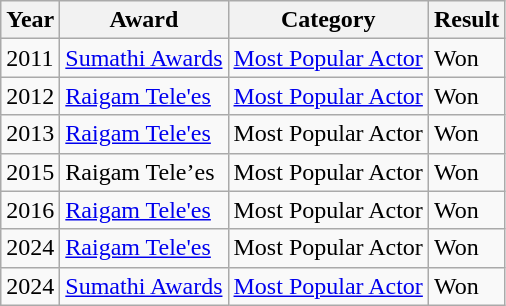<table class="wikitable">
<tr>
<th>Year</th>
<th>Award</th>
<th>Category</th>
<th>Result</th>
</tr>
<tr>
<td>2011</td>
<td><a href='#'>Sumathi Awards</a></td>
<td><a href='#'>Most Popular Actor</a></td>
<td>Won</td>
</tr>
<tr>
<td>2012</td>
<td><a href='#'>Raigam Tele'es</a></td>
<td><a href='#'>Most Popular Actor</a></td>
<td>Won</td>
</tr>
<tr>
<td>2013</td>
<td><a href='#'>Raigam Tele'es</a></td>
<td>Most Popular Actor</td>
<td>Won</td>
</tr>
<tr>
<td>2015</td>
<td>Raigam Tele’es</td>
<td>Most Popular Actor</td>
<td>Won</td>
</tr>
<tr>
<td>2016</td>
<td><a href='#'>Raigam Tele'es</a></td>
<td>Most Popular Actor</td>
<td>Won</td>
</tr>
<tr>
<td>2024</td>
<td><a href='#'>Raigam Tele'es</a></td>
<td>Most Popular Actor</td>
<td>Won</td>
</tr>
<tr>
<td>2024</td>
<td><a href='#'>Sumathi Awards</a></td>
<td><a href='#'>Most Popular Actor</a></td>
<td>Won</td>
</tr>
</table>
